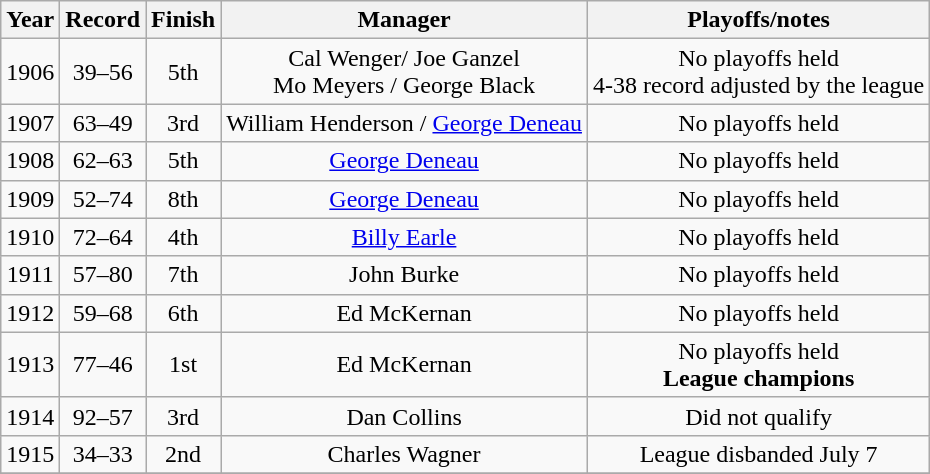<table class="wikitable">
<tr>
<th>Year</th>
<th>Record</th>
<th>Finish</th>
<th>Manager</th>
<th>Playoffs/notes</th>
</tr>
<tr align=center>
<td>1906</td>
<td>39–56</td>
<td>5th</td>
<td>Cal Wenger/ Joe Ganzel<br> Mo Meyers / George Black</td>
<td>No playoffs held<br>4-38 record adjusted by the league</td>
</tr>
<tr align=center>
<td>1907</td>
<td>63–49</td>
<td>3rd</td>
<td>William Henderson / <a href='#'>George Deneau</a></td>
<td>No playoffs held</td>
</tr>
<tr align=center>
<td>1908</td>
<td>62–63</td>
<td>5th</td>
<td><a href='#'>George Deneau</a></td>
<td>No playoffs held</td>
</tr>
<tr align=center>
<td>1909</td>
<td>52–74</td>
<td>8th</td>
<td><a href='#'>George Deneau</a></td>
<td>No playoffs held</td>
</tr>
<tr align=center>
<td>1910</td>
<td>72–64</td>
<td>4th</td>
<td><a href='#'>Billy Earle</a></td>
<td>No playoffs held</td>
</tr>
<tr align=center>
<td>1911</td>
<td>57–80</td>
<td>7th</td>
<td>John Burke</td>
<td>No playoffs held</td>
</tr>
<tr align=center>
<td>1912</td>
<td>59–68</td>
<td>6th</td>
<td>Ed McKernan</td>
<td>No playoffs held</td>
</tr>
<tr align=center>
<td>1913</td>
<td>77–46</td>
<td>1st</td>
<td>Ed McKernan</td>
<td>No playoffs held<br><strong>League champions</strong></td>
</tr>
<tr align=center>
<td>1914</td>
<td>92–57</td>
<td>3rd</td>
<td>Dan Collins</td>
<td>Did not qualify</td>
</tr>
<tr align=center>
<td>1915</td>
<td>34–33</td>
<td>2nd</td>
<td>Charles Wagner</td>
<td>League disbanded July 7</td>
</tr>
<tr align=center>
</tr>
</table>
